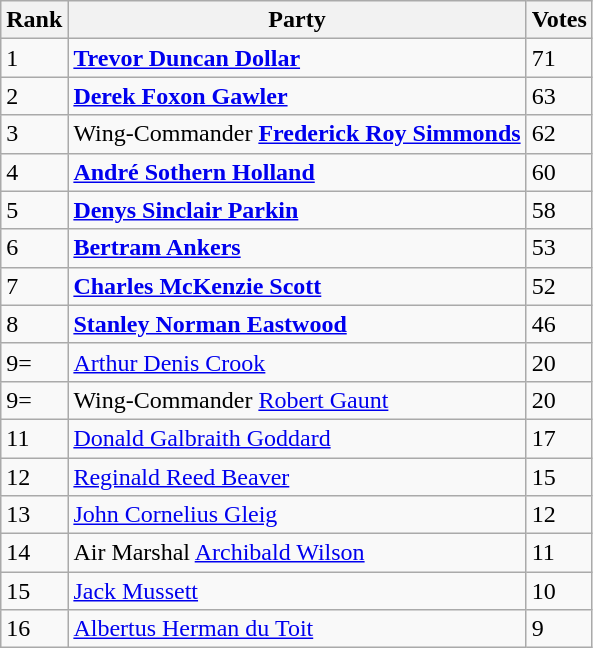<table class="wikitable">
<tr>
<th align="left">Rank</th>
<th align="left">Party</th>
<th align="left">Votes</th>
</tr>
<tr>
<td>1</td>
<td><strong><a href='#'>Trevor Duncan Dollar</a></strong></td>
<td>71</td>
</tr>
<tr>
<td>2</td>
<td><strong><a href='#'>Derek Foxon Gawler</a></strong></td>
<td>63</td>
</tr>
<tr>
<td>3</td>
<td>Wing-Commander <strong><a href='#'>Frederick Roy Simmonds</a></strong></td>
<td>62</td>
</tr>
<tr>
<td>4</td>
<td><strong><a href='#'>André Sothern Holland</a></strong></td>
<td>60</td>
</tr>
<tr>
<td>5</td>
<td><strong><a href='#'>Denys Sinclair Parkin</a></strong></td>
<td>58</td>
</tr>
<tr>
<td>6</td>
<td><strong><a href='#'>Bertram Ankers</a></strong></td>
<td>53</td>
</tr>
<tr>
<td>7</td>
<td><strong><a href='#'>Charles McKenzie Scott</a></strong></td>
<td>52</td>
</tr>
<tr>
<td>8</td>
<td><strong><a href='#'>Stanley Norman Eastwood</a></strong></td>
<td>46</td>
</tr>
<tr>
<td>9=</td>
<td><a href='#'>Arthur Denis Crook</a></td>
<td>20</td>
</tr>
<tr>
<td>9=</td>
<td>Wing-Commander <a href='#'>Robert Gaunt</a></td>
<td>20</td>
</tr>
<tr>
<td>11</td>
<td><a href='#'>Donald Galbraith Goddard</a></td>
<td>17</td>
</tr>
<tr>
<td>12</td>
<td><a href='#'>Reginald Reed Beaver</a></td>
<td>15</td>
</tr>
<tr>
<td>13</td>
<td><a href='#'>John Cornelius Gleig</a></td>
<td>12</td>
</tr>
<tr>
<td>14</td>
<td>Air Marshal <a href='#'>Archibald Wilson</a></td>
<td>11</td>
</tr>
<tr>
<td>15</td>
<td><a href='#'>Jack Mussett</a></td>
<td>10</td>
</tr>
<tr>
<td>16</td>
<td><a href='#'>Albertus Herman du Toit</a></td>
<td>9</td>
</tr>
</table>
